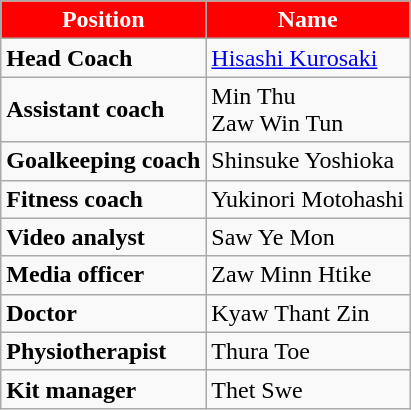<table class="wikitable">
<tr>
<th style="background:red; color:white;">Position</th>
<th style="background:red; color:white;">Name</th>
</tr>
<tr>
<td><strong>Head Coach</strong></td>
<td> <a href='#'>Hisashi Kurosaki</a></td>
</tr>
<tr>
<td><strong>Assistant coach</strong></td>
<td> Min Thu<br> Zaw Win Tun</td>
</tr>
<tr>
<td><strong>Goalkeeping coach</strong></td>
<td> Shinsuke Yoshioka</td>
</tr>
<tr>
<td><strong>Fitness coach</strong></td>
<td> Yukinori Motohashi</td>
</tr>
<tr>
<td><strong>Video analyst</strong></td>
<td> Saw Ye Mon</td>
</tr>
<tr>
<td><strong>Media officer</strong></td>
<td> Zaw Minn Htike</td>
</tr>
<tr>
<td><strong>Doctor</strong></td>
<td> Kyaw Thant Zin</td>
</tr>
<tr>
<td><strong>Physiotherapist</strong></td>
<td> Thura Toe</td>
</tr>
<tr>
<td><strong>Kit manager</strong></td>
<td> Thet Swe</td>
</tr>
</table>
